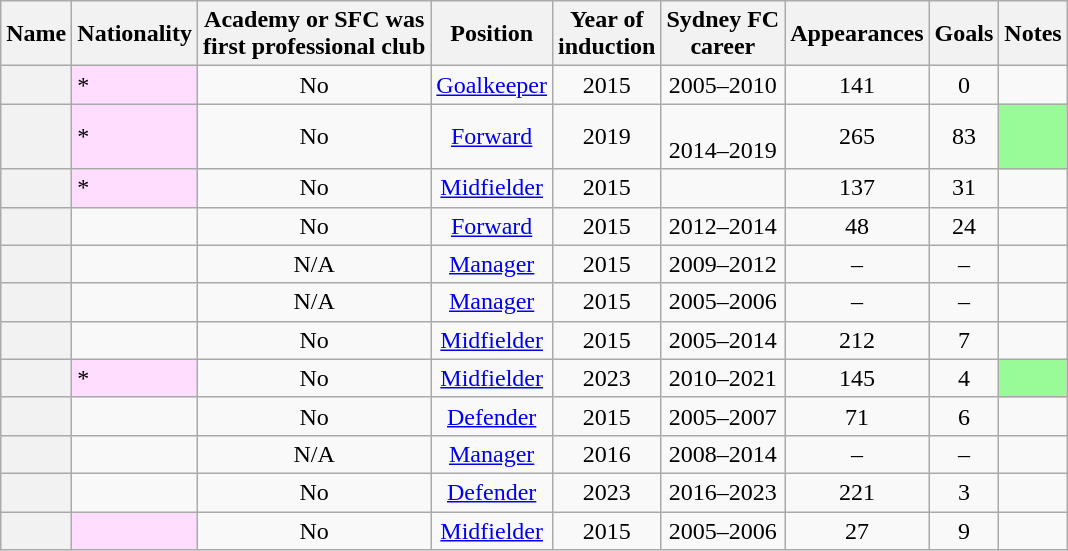<table class="sortable wikitable plainrowheaders" style="text-align: center;">
<tr>
<th scope="col">Name</th>
<th scope="col">Nationality</th>
<th scope="col">Academy or SFC was<br>first professional club</th>
<th scope="col">Position</th>
<th scope="col">Year of<br>induction</th>
<th scope="col">Sydney FC<br>career</th>
<th scope="col">Appearances</th>
<th scope="col">Goals</th>
<th scope="col" class="unsortable">Notes</th>
</tr>
<tr>
<th scope="row" align="left"></th>
<td style="background:#FFDDFF; color:black" align="left">*</td>
<td>No</td>
<td><a href='#'>Goalkeeper</a></td>
<td>2015</td>
<td>2005–2010</td>
<td>141</td>
<td>0</td>
<td></td>
</tr>
<tr>
<th scope="row" align="left"></th>
<td style="background:#FFDDFF; color:black" align="left">*</td>
<td>No</td>
<td><a href='#'>Forward</a></td>
<td>2019</td>
<td><br>2014–2019</td>
<td>265</td>
<td>83</td>
<td style="background:#98FB98; color:black"></td>
</tr>
<tr>
<th scope="row" align="left"></th>
<td style="background:#FFDDFF; color:black" align="left">*</td>
<td>No</td>
<td><a href='#'>Midfielder</a></td>
<td>2015</td>
<td></td>
<td>137</td>
<td>31</td>
<td></td>
</tr>
<tr>
<th scope="row" align="left"></th>
<td align="left"></td>
<td>No</td>
<td><a href='#'>Forward</a></td>
<td>2015</td>
<td>2012–2014</td>
<td>48</td>
<td>24</td>
<td></td>
</tr>
<tr>
<th scope="row" align="left"></th>
<td align=left></td>
<td>N/A</td>
<td><a href='#'>Manager</a></td>
<td>2015</td>
<td>2009–2012</td>
<td>–</td>
<td>–</td>
<td></td>
</tr>
<tr>
<th scope="row" align="left"></th>
<td align=left></td>
<td>N/A</td>
<td><a href='#'>Manager</a></td>
<td>2015</td>
<td>2005–2006</td>
<td>–</td>
<td>–</td>
<td></td>
</tr>
<tr>
<th scope="row" align="left"></th>
<td align=left></td>
<td>No</td>
<td><a href='#'>Midfielder</a></td>
<td>2015</td>
<td>2005–2014</td>
<td>212</td>
<td>7</td>
<td></td>
</tr>
<tr>
<th scope="row" align="left"></th>
<td style="background:#FFDDFF; color:black" align="left">*</td>
<td>No</td>
<td><a href='#'>Midfielder</a></td>
<td>2023</td>
<td>2010–2021</td>
<td>145</td>
<td>4</td>
<td style="background:#98FB98; color:black"></td>
</tr>
<tr>
<th scope="row" align="left"></th>
<td align=left></td>
<td>No</td>
<td><a href='#'>Defender</a></td>
<td>2015</td>
<td>2005–2007</td>
<td>71</td>
<td>6</td>
<td></td>
</tr>
<tr>
<th scope="row" align="left"></th>
<td align=left></td>
<td>N/A</td>
<td><a href='#'>Manager</a></td>
<td>2016</td>
<td>2008–2014</td>
<td>–</td>
<td>–</td>
<td></td>
</tr>
<tr>
<th scope="row" align="left"></th>
<td align=left></td>
<td>No</td>
<td><a href='#'>Defender</a></td>
<td>2023</td>
<td>2016–2023</td>
<td>221</td>
<td>3</td>
<td></td>
</tr>
<tr>
<th scope="row" align="left"></th>
<td style="background:#FFDDFF; color:black" align="left"></td>
<td>No</td>
<td><a href='#'>Midfielder</a></td>
<td>2015</td>
<td>2005–2006</td>
<td>27</td>
<td>9</td>
<td></td>
</tr>
</table>
